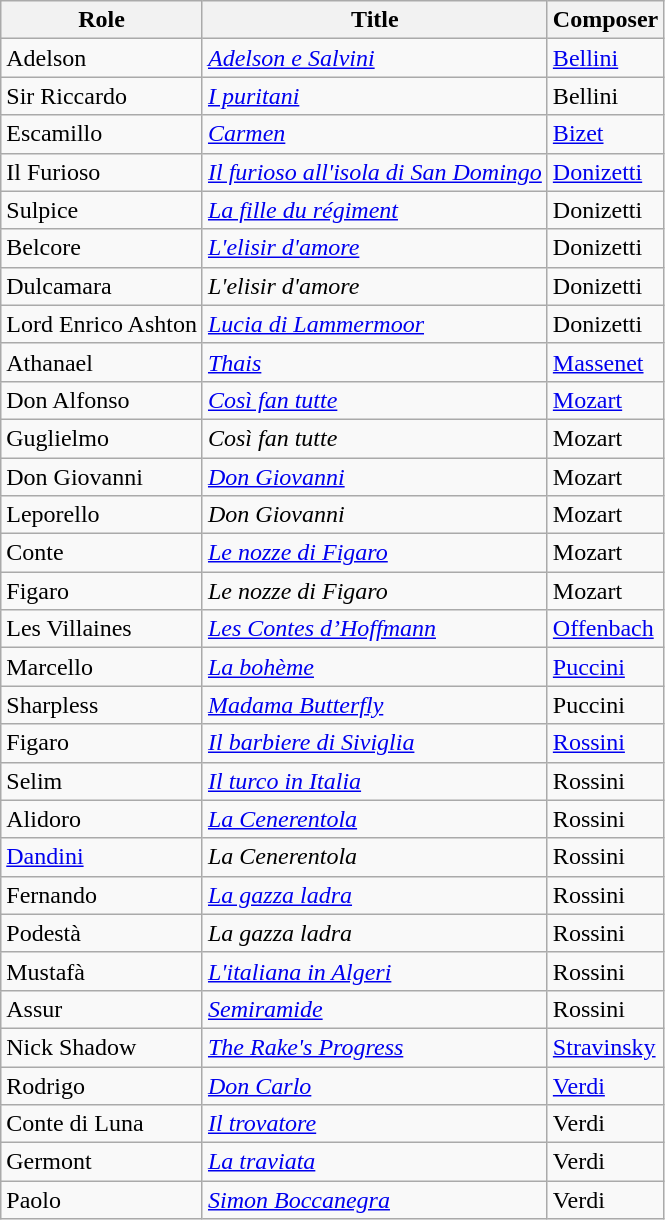<table class="wikitable sortable">
<tr>
<th>Role</th>
<th>Title</th>
<th>Composer</th>
</tr>
<tr>
<td>Adelson</td>
<td><em><a href='#'>Adelson e Salvini</a></em></td>
<td><a href='#'>Bellini</a></td>
</tr>
<tr>
<td>Sir Riccardo</td>
<td><em><a href='#'>I puritani</a></em></td>
<td>Bellini</td>
</tr>
<tr>
<td>Escamillo</td>
<td><em><a href='#'>Carmen</a></em></td>
<td><a href='#'>Bizet</a></td>
</tr>
<tr>
<td>Il Furioso</td>
<td><em><a href='#'>Il furioso all'isola di San Domingo</a></em></td>
<td><a href='#'>Donizetti</a></td>
</tr>
<tr>
<td>Sulpice</td>
<td><em><a href='#'>La fille du régiment</a></em></td>
<td>Donizetti</td>
</tr>
<tr>
<td>Belcore</td>
<td><em><a href='#'>L'elisir d'amore</a></em></td>
<td>Donizetti</td>
</tr>
<tr>
<td>Dulcamara</td>
<td><em>L'elisir d'amore</em></td>
<td>Donizetti</td>
</tr>
<tr>
<td>Lord Enrico Ashton</td>
<td><em><a href='#'>Lucia di Lammermoor</a></em></td>
<td>Donizetti</td>
</tr>
<tr>
<td>Athanael</td>
<td><em><a href='#'>Thais</a></em></td>
<td><a href='#'>Massenet</a></td>
</tr>
<tr>
<td>Don Alfonso</td>
<td><em><a href='#'>Così fan tutte</a></em></td>
<td><a href='#'>Mozart</a></td>
</tr>
<tr>
<td>Guglielmo</td>
<td><em>Così fan tutte</em></td>
<td>Mozart</td>
</tr>
<tr>
<td>Don Giovanni</td>
<td><em><a href='#'>Don Giovanni</a></em></td>
<td>Mozart</td>
</tr>
<tr>
<td>Leporello</td>
<td><em>Don Giovanni</em></td>
<td>Mozart</td>
</tr>
<tr>
<td>Conte</td>
<td><em><a href='#'>Le nozze di Figaro</a></em></td>
<td>Mozart</td>
</tr>
<tr>
<td>Figaro</td>
<td><em>Le nozze di Figaro</em></td>
<td>Mozart</td>
</tr>
<tr>
<td>Les Villaines</td>
<td><em><a href='#'>Les Contes d’Hoffmann</a></em></td>
<td><a href='#'>Offenbach</a></td>
</tr>
<tr>
<td>Marcello</td>
<td><em><a href='#'>La bohème</a></em></td>
<td><a href='#'>Puccini</a></td>
</tr>
<tr>
<td>Sharpless</td>
<td><em><a href='#'>Madama Butterfly</a></em></td>
<td>Puccini</td>
</tr>
<tr>
<td>Figaro</td>
<td><em><a href='#'>Il barbiere di Siviglia</a></em></td>
<td><a href='#'>Rossini</a></td>
</tr>
<tr>
<td>Selim</td>
<td><em><a href='#'>Il turco in Italia</a></em></td>
<td>Rossini</td>
</tr>
<tr>
<td>Alidoro</td>
<td><em><a href='#'>La Cenerentola</a></em></td>
<td>Rossini</td>
</tr>
<tr>
<td><a href='#'>Dandini</a></td>
<td><em>La Cenerentola</em></td>
<td>Rossini</td>
</tr>
<tr>
<td>Fernando</td>
<td><em><a href='#'>La gazza ladra</a></em></td>
<td>Rossini</td>
</tr>
<tr>
<td>Podestà</td>
<td><em>La gazza ladra</em></td>
<td>Rossini</td>
</tr>
<tr>
<td>Mustafà</td>
<td><em><a href='#'>L'italiana in Algeri</a></em></td>
<td>Rossini</td>
</tr>
<tr>
<td>Assur</td>
<td><em><a href='#'>Semiramide</a></em></td>
<td>Rossini</td>
</tr>
<tr>
<td>Nick Shadow</td>
<td><em><a href='#'>The Rake's Progress</a></em></td>
<td><a href='#'>Stravinsky</a></td>
</tr>
<tr>
<td>Rodrigo</td>
<td><em><a href='#'>Don Carlo </a></em></td>
<td><a href='#'>Verdi</a></td>
</tr>
<tr>
<td>Conte di Luna</td>
<td><em><a href='#'>Il trovatore</a></em></td>
<td>Verdi</td>
</tr>
<tr>
<td>Germont</td>
<td><em><a href='#'>La traviata</a></em></td>
<td>Verdi</td>
</tr>
<tr>
<td>Paolo</td>
<td><em><a href='#'>Simon Boccanegra</a></em></td>
<td>Verdi</td>
</tr>
</table>
